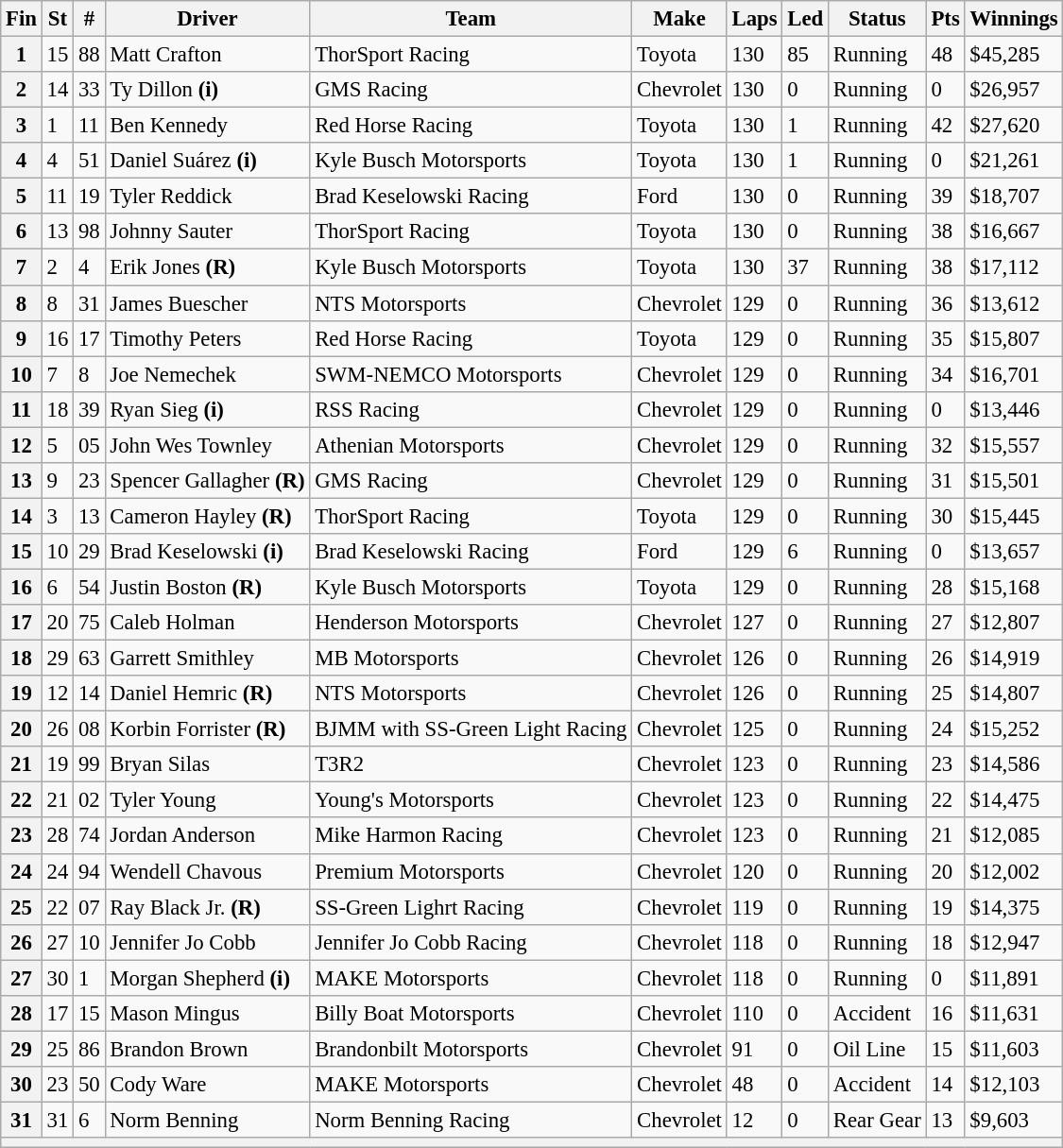<table class="wikitable" style="font-size:95%">
<tr>
<th>Fin</th>
<th>St</th>
<th>#</th>
<th>Driver</th>
<th>Team</th>
<th>Make</th>
<th>Laps</th>
<th>Led</th>
<th>Status</th>
<th>Pts</th>
<th>Winnings</th>
</tr>
<tr>
<th>1</th>
<td>15</td>
<td>88</td>
<td>Matt Crafton</td>
<td>ThorSport Racing</td>
<td>Toyota</td>
<td>130</td>
<td>85</td>
<td>Running</td>
<td>48</td>
<td>$45,285</td>
</tr>
<tr>
<th>2</th>
<td>14</td>
<td>33</td>
<td>Ty Dillon <strong>(i)</strong></td>
<td>GMS Racing</td>
<td>Chevrolet</td>
<td>130</td>
<td>0</td>
<td>Running</td>
<td>0</td>
<td>$26,957</td>
</tr>
<tr>
<th>3</th>
<td>1</td>
<td>11</td>
<td>Ben Kennedy</td>
<td>Red Horse Racing</td>
<td>Toyota</td>
<td>130</td>
<td>1</td>
<td>Running</td>
<td>42</td>
<td>$27,620</td>
</tr>
<tr>
<th>4</th>
<td>4</td>
<td>51</td>
<td>Daniel Suárez <strong>(i)</strong></td>
<td>Kyle Busch Motorsports</td>
<td>Toyota</td>
<td>130</td>
<td>1</td>
<td>Running</td>
<td>0</td>
<td>$21,261</td>
</tr>
<tr>
<th>5</th>
<td>11</td>
<td>19</td>
<td>Tyler Reddick</td>
<td>Brad Keselowski Racing</td>
<td>Ford</td>
<td>130</td>
<td>0</td>
<td>Running</td>
<td>39</td>
<td>$18,707</td>
</tr>
<tr>
<th>6</th>
<td>13</td>
<td>98</td>
<td>Johnny Sauter</td>
<td>ThorSport Racing</td>
<td>Toyota</td>
<td>130</td>
<td>0</td>
<td>Running</td>
<td>38</td>
<td>$16,667</td>
</tr>
<tr>
<th>7</th>
<td>2</td>
<td>4</td>
<td>Erik Jones <strong>(R)</strong></td>
<td>Kyle Busch Motorsports</td>
<td>Toyota</td>
<td>130</td>
<td>37</td>
<td>Running</td>
<td>38</td>
<td>$17,112</td>
</tr>
<tr>
<th>8</th>
<td>8</td>
<td>31</td>
<td>James Buescher</td>
<td>NTS Motorsports</td>
<td>Chevrolet</td>
<td>129</td>
<td>0</td>
<td>Running</td>
<td>36</td>
<td>$13,612</td>
</tr>
<tr>
<th>9</th>
<td>16</td>
<td>17</td>
<td>Timothy Peters</td>
<td>Red Horse Racing</td>
<td>Toyota</td>
<td>129</td>
<td>0</td>
<td>Running</td>
<td>35</td>
<td>$15,807</td>
</tr>
<tr>
<th>10</th>
<td>7</td>
<td>8</td>
<td>Joe Nemechek</td>
<td>SWM-NEMCO Motorsports</td>
<td>Chevrolet</td>
<td>129</td>
<td>0</td>
<td>Running</td>
<td>34</td>
<td>$16,701</td>
</tr>
<tr>
<th>11</th>
<td>18</td>
<td>39</td>
<td>Ryan Sieg <strong>(i)</strong></td>
<td>RSS Racing</td>
<td>Chevrolet</td>
<td>129</td>
<td>0</td>
<td>Running</td>
<td>0</td>
<td>$13,446</td>
</tr>
<tr>
<th>12</th>
<td>5</td>
<td>05</td>
<td>John Wes Townley</td>
<td>Athenian Motorsports</td>
<td>Chevrolet</td>
<td>129</td>
<td>0</td>
<td>Running</td>
<td>32</td>
<td>$15,557</td>
</tr>
<tr>
<th>13</th>
<td>9</td>
<td>23</td>
<td>Spencer Gallagher <strong>(R)</strong></td>
<td>GMS Racing</td>
<td>Chevrolet</td>
<td>129</td>
<td>0</td>
<td>Running</td>
<td>31</td>
<td>$15,501</td>
</tr>
<tr>
<th>14</th>
<td>3</td>
<td>13</td>
<td>Cameron Hayley <strong>(R)</strong></td>
<td>ThorSport Racing</td>
<td>Toyota</td>
<td>129</td>
<td>0</td>
<td>Running</td>
<td>30</td>
<td>$15,445</td>
</tr>
<tr>
<th>15</th>
<td>10</td>
<td>29</td>
<td>Brad Keselowski <strong>(i)</strong></td>
<td>Brad Keselowski Racing</td>
<td>Ford</td>
<td>129</td>
<td>6</td>
<td>Running</td>
<td>0</td>
<td>$13,657</td>
</tr>
<tr>
<th>16</th>
<td>6</td>
<td>54</td>
<td>Justin Boston <strong>(R)</strong></td>
<td>Kyle Busch Motorsports</td>
<td>Toyota</td>
<td>129</td>
<td>0</td>
<td>Running</td>
<td>28</td>
<td>$15,168</td>
</tr>
<tr>
<th>17</th>
<td>20</td>
<td>75</td>
<td>Caleb Holman</td>
<td>Henderson Motorsports</td>
<td>Chevrolet</td>
<td>127</td>
<td>0</td>
<td>Running</td>
<td>27</td>
<td>$12,807</td>
</tr>
<tr>
<th>18</th>
<td>29</td>
<td>63</td>
<td>Garrett Smithley</td>
<td>MB Motorsports</td>
<td>Chevrolet</td>
<td>126</td>
<td>0</td>
<td>Running</td>
<td>26</td>
<td>$14,919</td>
</tr>
<tr>
<th>19</th>
<td>12</td>
<td>14</td>
<td>Daniel Hemric <strong>(R)</strong></td>
<td>NTS Motorsports</td>
<td>Chevrolet</td>
<td>126</td>
<td>0</td>
<td>Running</td>
<td>25</td>
<td>$14,807</td>
</tr>
<tr>
<th>20</th>
<td>26</td>
<td>08</td>
<td>Korbin Forrister <strong>(R)</strong></td>
<td>BJMM with SS-Green Light Racing</td>
<td>Chevrolet</td>
<td>125</td>
<td>0</td>
<td>Running</td>
<td>24</td>
<td>$15,252</td>
</tr>
<tr>
<th>21</th>
<td>19</td>
<td>99</td>
<td>Bryan Silas</td>
<td>T3R2</td>
<td>Chevrolet</td>
<td>123</td>
<td>0</td>
<td>Running</td>
<td>23</td>
<td>$14,586</td>
</tr>
<tr>
<th>22</th>
<td>21</td>
<td>02</td>
<td>Tyler Young</td>
<td>Young's Motorsports</td>
<td>Chevrolet</td>
<td>123</td>
<td>0</td>
<td>Running</td>
<td>22</td>
<td>$14,475</td>
</tr>
<tr>
<th>23</th>
<td>28</td>
<td>74</td>
<td>Jordan Anderson</td>
<td>Mike Harmon Racing</td>
<td>Chevrolet</td>
<td>123</td>
<td>0</td>
<td>Running</td>
<td>21</td>
<td>$12,085</td>
</tr>
<tr>
<th>24</th>
<td>24</td>
<td>94</td>
<td>Wendell Chavous</td>
<td>Premium Motorsports</td>
<td>Chevrolet</td>
<td>120</td>
<td>0</td>
<td>Running</td>
<td>20</td>
<td>$12,002</td>
</tr>
<tr>
<th>25</th>
<td>22</td>
<td>07</td>
<td>Ray Black Jr. <strong>(R)</strong></td>
<td>SS-Green Lighrt Racing</td>
<td>Chevrolet</td>
<td>119</td>
<td>0</td>
<td>Running</td>
<td>19</td>
<td>$14,375</td>
</tr>
<tr>
<th>26</th>
<td>27</td>
<td>10</td>
<td>Jennifer Jo Cobb</td>
<td>Jennifer Jo Cobb Racing</td>
<td>Chevrolet</td>
<td>118</td>
<td>0</td>
<td>Running</td>
<td>18</td>
<td>$12,947</td>
</tr>
<tr>
<th>27</th>
<td>30</td>
<td>1</td>
<td>Morgan Shepherd <strong>(i)</strong></td>
<td>MAKE Motorsports</td>
<td>Chevrolet</td>
<td>118</td>
<td>0</td>
<td>Running</td>
<td>0</td>
<td>$11,891</td>
</tr>
<tr>
<th>28</th>
<td>17</td>
<td>15</td>
<td>Mason Mingus</td>
<td>Billy Boat Motorsports</td>
<td>Chevrolet</td>
<td>110</td>
<td>0</td>
<td>Accident</td>
<td>16</td>
<td>$11,631</td>
</tr>
<tr>
<th>29</th>
<td>25</td>
<td>86</td>
<td>Brandon Brown</td>
<td>Brandonbilt Motorsports</td>
<td>Chevrolet</td>
<td>91</td>
<td>0</td>
<td>Oil Line</td>
<td>15</td>
<td>$11,603</td>
</tr>
<tr>
<th>30</th>
<td>23</td>
<td>50</td>
<td>Cody Ware</td>
<td>MAKE Motorsports</td>
<td>Chevrolet</td>
<td>48</td>
<td>0</td>
<td>Accident</td>
<td>14</td>
<td>$12,103</td>
</tr>
<tr>
<th>31</th>
<td>31</td>
<td>6</td>
<td>Norm Benning</td>
<td>Norm Benning Racing</td>
<td>Chevrolet</td>
<td>12</td>
<td>0</td>
<td>Rear Gear</td>
<td>13</td>
<td>$9,603</td>
</tr>
<tr>
<th colspan="11"></th>
</tr>
</table>
